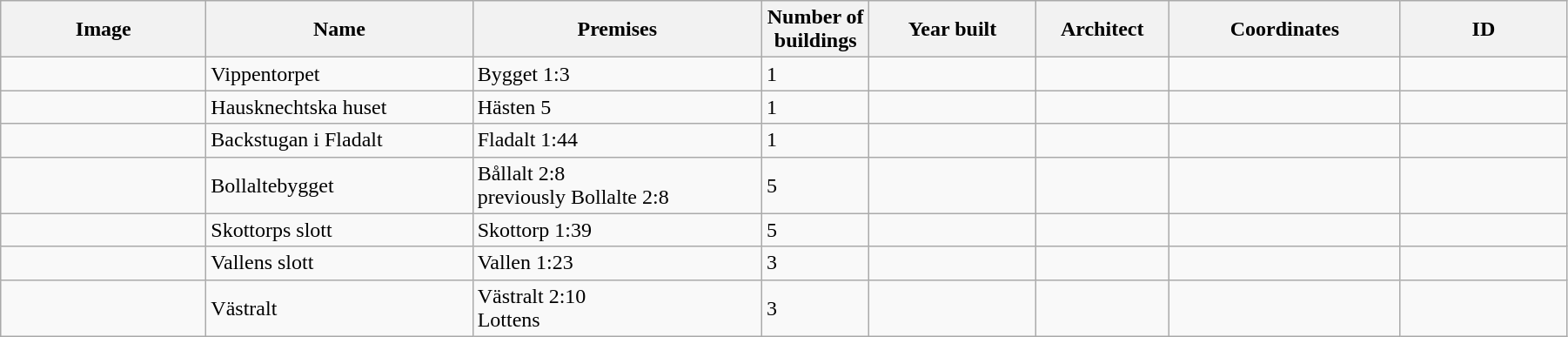<table class="wikitable" width="95%">
<tr>
<th width="150">Image</th>
<th>Name</th>
<th>Premises</th>
<th width="75">Number of<br>buildings</th>
<th width="120">Year built</th>
<th>Architect</th>
<th width="170">Coordinates</th>
<th width="120">ID</th>
</tr>
<tr>
<td></td>
<td>Vippentorpet</td>
<td>Bygget 1:3</td>
<td>1</td>
<td></td>
<td></td>
<td></td>
<td></td>
</tr>
<tr>
<td></td>
<td>Hausknechtska huset</td>
<td>Hästen 5</td>
<td>1</td>
<td></td>
<td></td>
<td></td>
<td></td>
</tr>
<tr>
<td></td>
<td>Backstugan i Fladalt</td>
<td>Fladalt 1:44</td>
<td>1</td>
<td></td>
<td></td>
<td></td>
<td></td>
</tr>
<tr>
<td></td>
<td>Bollaltebygget</td>
<td>Bållalt 2:8<br>previously Bollalte 2:8</td>
<td>5</td>
<td></td>
<td></td>
<td></td>
<td></td>
</tr>
<tr>
<td></td>
<td>Skottorps slott</td>
<td>Skottorp 1:39</td>
<td>5</td>
<td></td>
<td></td>
<td></td>
<td></td>
</tr>
<tr>
<td></td>
<td>Vallens slott</td>
<td>Vallen 1:23</td>
<td>3</td>
<td></td>
<td></td>
<td></td>
<td></td>
</tr>
<tr>
<td></td>
<td>Västralt</td>
<td>Västralt 2:10<br>Lottens</td>
<td>3</td>
<td></td>
<td></td>
<td></td>
<td></td>
</tr>
</table>
